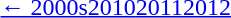<table id=toc class=toc summary=Contents>
<tr>
<th></th>
</tr>
<tr>
<td align=center><a href='#'>← 2000s</a><a href='#'>2010</a><a href='#'>2011</a><a href='#'>2012</a></td>
</tr>
</table>
